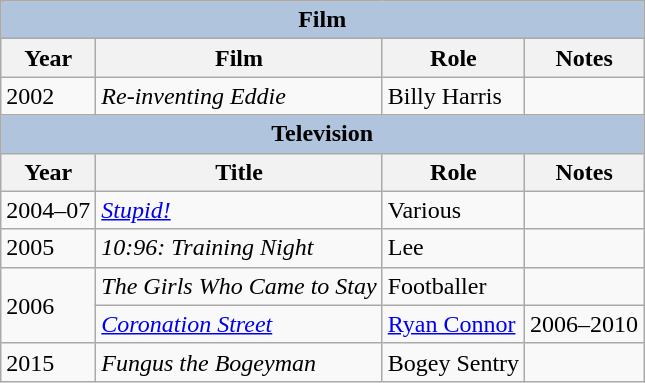<table class="wikitable">
<tr>
<th colspan="4" style="background:#B0C4DE;">Film</th>
</tr>
<tr>
<th>Year</th>
<th>Film</th>
<th>Role</th>
<th>Notes</th>
</tr>
<tr>
<td>2002</td>
<td><em>Re-inventing Eddie</em></td>
<td>Billy Harris</td>
<td></td>
</tr>
<tr>
<th colspan="4" style="background:#B0C4DE;">Television</th>
</tr>
<tr>
<th>Year</th>
<th>Title</th>
<th>Role</th>
<th>Notes</th>
</tr>
<tr>
<td>2004–07</td>
<td><em><a href='#'>Stupid!</a></em></td>
<td>Various</td>
<td></td>
</tr>
<tr>
<td>2005</td>
<td><em>10:96: Training Night</em></td>
<td>Lee</td>
<td></td>
</tr>
<tr>
<td rowspan="2">2006</td>
<td><em>The Girls Who Came to Stay</em></td>
<td>Footballer</td>
<td></td>
</tr>
<tr>
<td><em><a href='#'>Coronation Street</a></em></td>
<td><a href='#'>Ryan Connor</a></td>
<td>2006–2010</td>
</tr>
<tr>
<td>2015</td>
<td><em>Fungus the Bogeyman</em></td>
<td>Bogey Sentry</td>
<td></td>
</tr>
</table>
